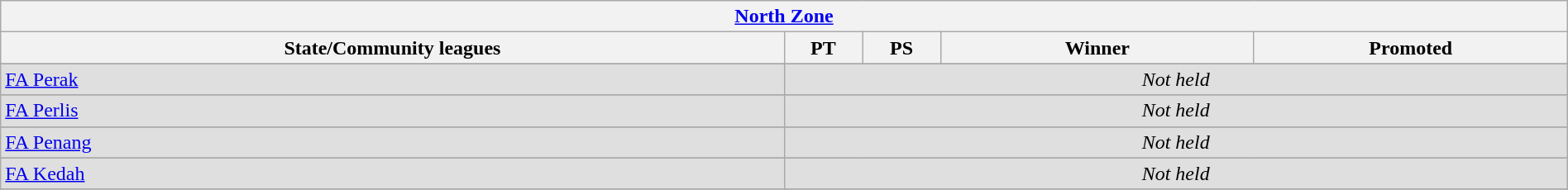<table class="wikitable sortable" style="width:100%;">
<tr>
<th colspan="5"><strong><a href='#'>North Zone</a></strong></th>
</tr>
<tr>
<th style="width:50%;">State/Community leagues</th>
<th style="width:5%;">PT</th>
<th style="width:5%;">PS</th>
<th style="width:20%;">Winner</th>
<th style="width:25%;">Promoted</th>
</tr>
<tr>
</tr>
<tr bgcolor="#DFDFDF">
<td> <a href='#'>FA Perak</a></td>
<td colspan="4" align="center"><em>Not held</em></td>
</tr>
<tr>
</tr>
<tr bgcolor="#DFDFDF">
<td> <a href='#'>FA Perlis</a></td>
<td colspan="4" align="center"><em>Not held</em></td>
</tr>
<tr>
</tr>
<tr bgcolor="#DFDFDF">
<td> <a href='#'>FA Penang</a></td>
<td colspan="4" align="center"><em>Not held</em></td>
</tr>
<tr>
</tr>
<tr bgcolor="#DFDFDF">
<td> <a href='#'>FA Kedah</a></td>
<td colspan="4" align="center"><em>Not held</em></td>
</tr>
<tr>
</tr>
</table>
